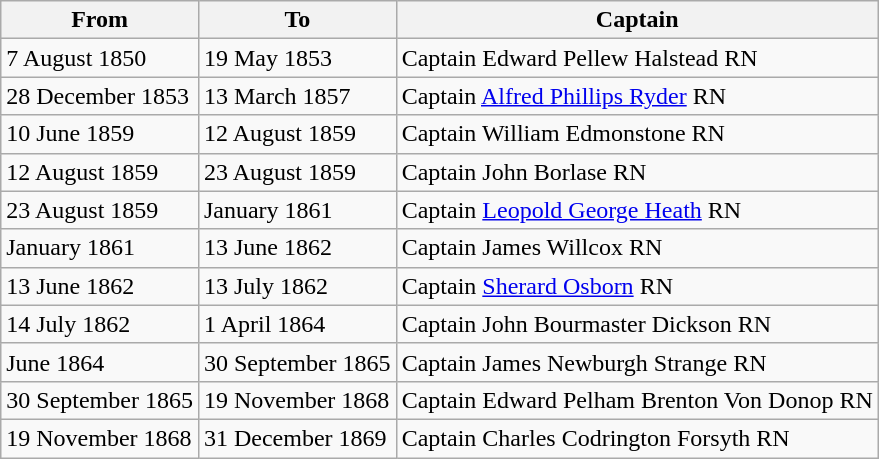<table class="wikitable" style="text-align:left">
<tr>
<th>From</th>
<th>To</th>
<th>Captain</th>
</tr>
<tr>
<td>7 August 1850</td>
<td>19 May 1853</td>
<td>Captain Edward Pellew Halstead RN</td>
</tr>
<tr>
<td>28 December 1853</td>
<td>13 March 1857</td>
<td>Captain <a href='#'>Alfred Phillips Ryder</a> RN</td>
</tr>
<tr>
<td>10 June 1859</td>
<td>12 August 1859</td>
<td>Captain William Edmonstone RN</td>
</tr>
<tr>
<td>12 August 1859</td>
<td>23 August 1859</td>
<td>Captain John Borlase RN</td>
</tr>
<tr>
<td>23 August 1859</td>
<td>January 1861</td>
<td>Captain <a href='#'>Leopold George Heath</a> RN</td>
</tr>
<tr>
<td>January 1861</td>
<td>13 June 1862</td>
<td>Captain James Willcox RN</td>
</tr>
<tr>
<td>13 June 1862</td>
<td>13 July 1862</td>
<td>Captain <a href='#'>Sherard Osborn</a> RN</td>
</tr>
<tr>
<td>14 July 1862</td>
<td>1 April 1864</td>
<td>Captain John Bourmaster Dickson RN</td>
</tr>
<tr>
<td>June 1864</td>
<td>30 September 1865</td>
<td>Captain James Newburgh Strange RN</td>
</tr>
<tr>
<td>30 September 1865</td>
<td>19 November 1868</td>
<td>Captain Edward Pelham Brenton Von Donop RN</td>
</tr>
<tr>
<td>19 November 1868</td>
<td>31 December 1869</td>
<td>Captain Charles Codrington Forsyth RN</td>
</tr>
</table>
